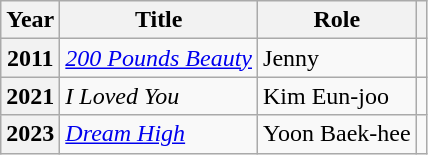<table class="wikitable plainrowheaders">
<tr>
<th scope="col">Year</th>
<th scope="col">Title</th>
<th scope="col">Role</th>
<th scope="col" class="unsortable"></th>
</tr>
<tr>
<th scope="row">2011</th>
<td><em><a href='#'>200 Pounds Beauty</a></em></td>
<td>Jenny</td>
<td></td>
</tr>
<tr>
<th scope="row">2021</th>
<td><em>I Loved You</em></td>
<td>Kim Eun-joo</td>
<td style="text-align:center"></td>
</tr>
<tr>
<th scope="row">2023</th>
<td><em><a href='#'>Dream High</a></em></td>
<td>Yoon Baek-hee</td>
<td style="text-align:center"></td>
</tr>
</table>
